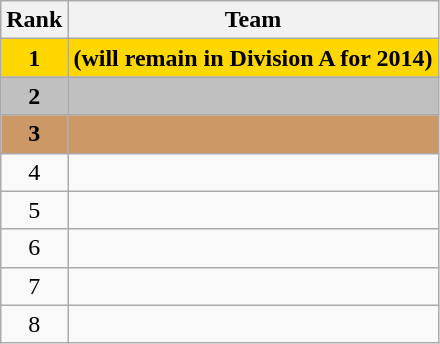<table class="wikitable" style="text-align:center">
<tr>
<th>Rank</th>
<th>Team</th>
</tr>
<tr style="background:gold;">
<td><strong>1</strong></td>
<td align="left"><strong> (will remain in Division A for 2014)</strong></td>
</tr>
<tr style="background:silver;">
<td><strong>2</strong></td>
<td align="left"></td>
</tr>
<tr style="background:#c96;">
<td><strong>3</strong></td>
<td align="left"></td>
</tr>
<tr>
<td>4</td>
<td align="left"></td>
</tr>
<tr>
<td>5</td>
<td align="left"></td>
</tr>
<tr>
<td>6</td>
<td align="left"></td>
</tr>
<tr>
<td>7</td>
<td align="left"></td>
</tr>
<tr>
<td>8</td>
<td align="left"></td>
</tr>
</table>
